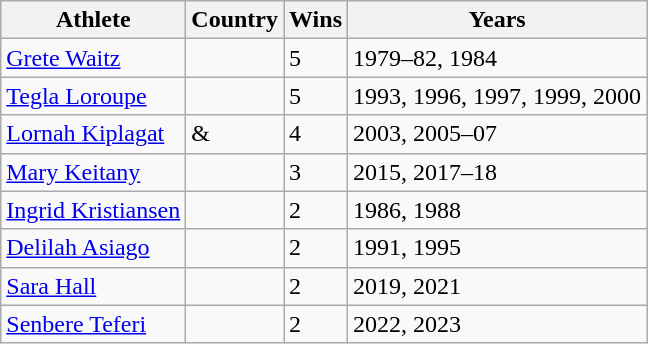<table class="wikitable sortable">
<tr>
<th>Athlete</th>
<th>Country</th>
<th>Wins</th>
<th>Years</th>
</tr>
<tr>
<td><a href='#'>Grete Waitz</a></td>
<td></td>
<td>5</td>
<td>1979–82, 1984</td>
</tr>
<tr>
<td><a href='#'>Tegla Loroupe</a></td>
<td></td>
<td>5</td>
<td>1993, 1996, 1997, 1999, 2000</td>
</tr>
<tr>
<td><a href='#'>Lornah Kiplagat</a></td>
<td> &<br></td>
<td>4</td>
<td>2003, 2005–07</td>
</tr>
<tr>
<td><a href='#'>Mary Keitany</a></td>
<td></td>
<td>3</td>
<td>2015, 2017–18</td>
</tr>
<tr>
<td><a href='#'>Ingrid Kristiansen</a></td>
<td></td>
<td>2</td>
<td>1986, 1988</td>
</tr>
<tr>
<td><a href='#'>Delilah Asiago</a></td>
<td></td>
<td>2</td>
<td>1991, 1995</td>
</tr>
<tr>
<td><a href='#'>Sara Hall</a></td>
<td></td>
<td>2</td>
<td>2019, 2021</td>
</tr>
<tr>
<td><a href='#'>Senbere Teferi</a></td>
<td></td>
<td>2</td>
<td>2022, 2023</td>
</tr>
</table>
